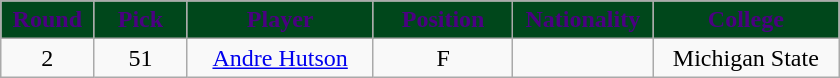<table class="wikitable sortable sortable">
<tr>
<th style="background:#00471B; color:#4B0082" width="10%">Round</th>
<th style="background:#00471B; color:#4B0082" width="10%">Pick</th>
<th style="background:#00471B; color:#4B0082" width="20%">Player</th>
<th style="background:#00471B; color:#4B0082" width="15%">Position</th>
<th style="background:#00471B; color:#4B0082" width="15%">Nationality</th>
<th style="background:#00471B; color:#4B0082" width="20%">College</th>
</tr>
<tr style="text-align: center">
<td>2</td>
<td>51</td>
<td><a href='#'>Andre Hutson</a></td>
<td>F</td>
<td></td>
<td>Michigan State</td>
</tr>
</table>
